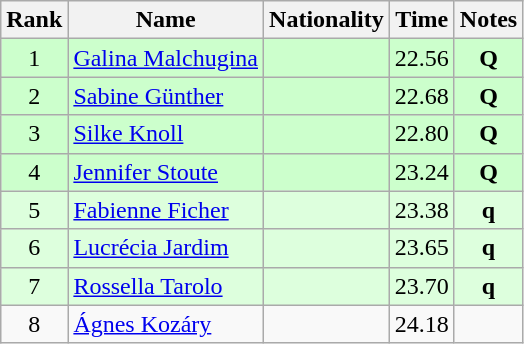<table class="wikitable sortable" style="text-align:center">
<tr>
<th>Rank</th>
<th>Name</th>
<th>Nationality</th>
<th>Time</th>
<th>Notes</th>
</tr>
<tr bgcolor=ccffcc>
<td>1</td>
<td align=left><a href='#'>Galina Malchugina</a></td>
<td align=left></td>
<td>22.56</td>
<td><strong>Q</strong></td>
</tr>
<tr bgcolor=ccffcc>
<td>2</td>
<td align=left><a href='#'>Sabine Günther</a></td>
<td align=left></td>
<td>22.68</td>
<td><strong>Q</strong></td>
</tr>
<tr bgcolor=ccffcc>
<td>3</td>
<td align=left><a href='#'>Silke Knoll</a></td>
<td align=left></td>
<td>22.80</td>
<td><strong>Q</strong></td>
</tr>
<tr bgcolor=ccffcc>
<td>4</td>
<td align=left><a href='#'>Jennifer Stoute</a></td>
<td align=left></td>
<td>23.24</td>
<td><strong>Q</strong></td>
</tr>
<tr bgcolor=ddffdd>
<td>5</td>
<td align=left><a href='#'>Fabienne Ficher</a></td>
<td align=left></td>
<td>23.38</td>
<td><strong>q</strong></td>
</tr>
<tr bgcolor=ddffdd>
<td>6</td>
<td align=left><a href='#'>Lucrécia Jardim</a></td>
<td align=left></td>
<td>23.65</td>
<td><strong>q</strong></td>
</tr>
<tr bgcolor=ddffdd>
<td>7</td>
<td align=left><a href='#'>Rossella Tarolo</a></td>
<td align=left></td>
<td>23.70</td>
<td><strong>q</strong></td>
</tr>
<tr>
<td>8</td>
<td align=left><a href='#'>Ágnes Kozáry</a></td>
<td align=left></td>
<td>24.18</td>
<td></td>
</tr>
</table>
